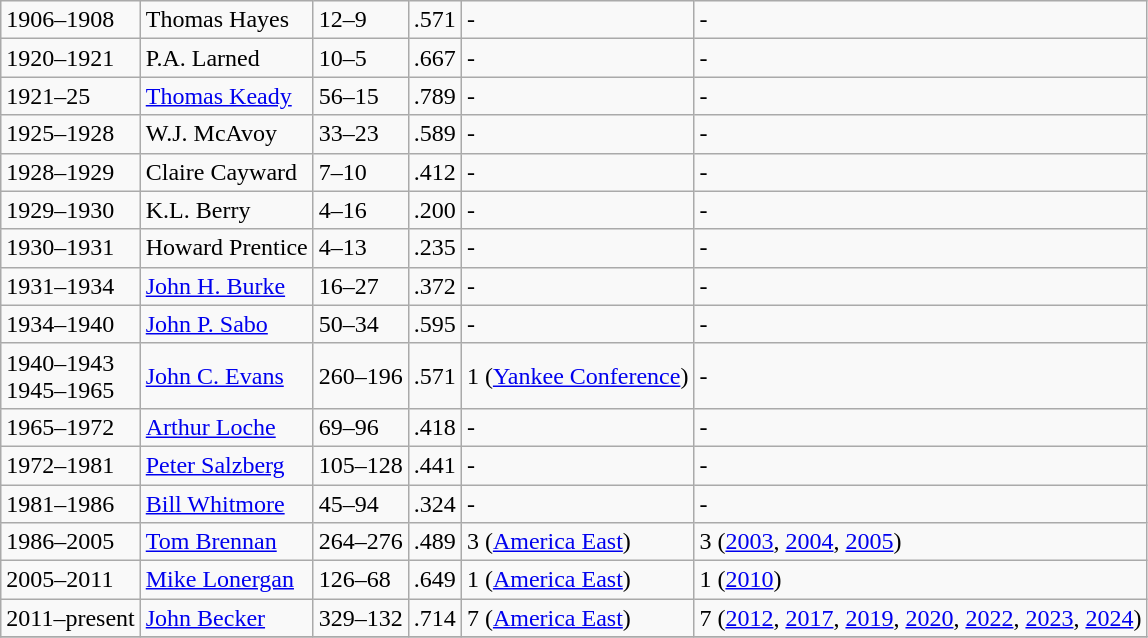<table class="wikitable">
<tr>
<td>1906–1908</td>
<td>Thomas Hayes</td>
<td>12–9</td>
<td>.571</td>
<td>-</td>
<td>-</td>
</tr>
<tr>
<td>1920–1921</td>
<td>P.A. Larned</td>
<td>10–5</td>
<td>.667</td>
<td>-</td>
<td>-</td>
</tr>
<tr>
<td>1921–25</td>
<td><a href='#'>Thomas Keady</a></td>
<td>56–15</td>
<td>.789</td>
<td>-</td>
<td>-</td>
</tr>
<tr>
<td>1925–1928</td>
<td>W.J. McAvoy</td>
<td>33–23</td>
<td>.589</td>
<td>-</td>
<td>-</td>
</tr>
<tr>
<td>1928–1929</td>
<td>Claire Cayward</td>
<td>7–10</td>
<td>.412</td>
<td>-</td>
<td>-</td>
</tr>
<tr>
<td>1929–1930</td>
<td>K.L. Berry</td>
<td>4–16</td>
<td>.200</td>
<td>-</td>
<td>-</td>
</tr>
<tr>
<td>1930–1931</td>
<td>Howard Prentice</td>
<td>4–13</td>
<td>.235</td>
<td>-</td>
<td>-</td>
</tr>
<tr>
<td>1931–1934</td>
<td><a href='#'>John H. Burke</a></td>
<td>16–27</td>
<td>.372</td>
<td>-</td>
<td>-</td>
</tr>
<tr>
<td>1934–1940</td>
<td><a href='#'>John P. Sabo</a></td>
<td>50–34</td>
<td>.595</td>
<td>-</td>
<td>-</td>
</tr>
<tr>
<td>1940–1943<br>1945–1965</td>
<td><a href='#'>John C. Evans</a></td>
<td>260–196</td>
<td>.571</td>
<td>1 (<a href='#'>Yankee Conference</a>)</td>
<td>-</td>
</tr>
<tr>
<td>1965–1972</td>
<td><a href='#'>Arthur Loche</a></td>
<td>69–96</td>
<td>.418</td>
<td>-</td>
<td>-</td>
</tr>
<tr>
<td>1972–1981</td>
<td><a href='#'>Peter Salzberg</a></td>
<td>105–128</td>
<td>.441</td>
<td>-</td>
<td>-</td>
</tr>
<tr>
<td>1981–1986</td>
<td><a href='#'>Bill Whitmore</a></td>
<td>45–94</td>
<td>.324</td>
<td>-</td>
<td>-</td>
</tr>
<tr>
<td>1986–2005</td>
<td><a href='#'>Tom Brennan</a></td>
<td>264–276</td>
<td>.489</td>
<td>3 (<a href='#'>America East</a>)</td>
<td>3 (<a href='#'>2003</a>, <a href='#'>2004</a>, <a href='#'>2005</a>)</td>
</tr>
<tr>
<td>2005–2011</td>
<td><a href='#'>Mike Lonergan</a></td>
<td>126–68</td>
<td>.649</td>
<td>1 (<a href='#'>America East</a>)</td>
<td>1 (<a href='#'>2010</a>)</td>
</tr>
<tr>
<td>2011–present</td>
<td><a href='#'>John Becker</a></td>
<td>329–132</td>
<td>.714</td>
<td>7 (<a href='#'>America East</a>)</td>
<td>7 (<a href='#'>2012</a>, <a href='#'>2017</a>, <a href='#'>2019</a>, <a href='#'>2020</a>, <a href='#'>2022</a>, <a href='#'>2023</a>, <a href='#'>2024</a>)</td>
</tr>
<tr>
</tr>
</table>
